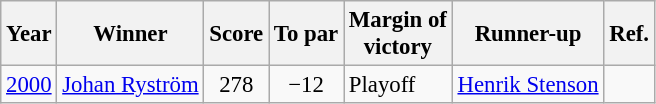<table class="wikitable" style="font-size:95%;">
<tr>
<th>Year</th>
<th>Winner</th>
<th>Score</th>
<th>To par</th>
<th>Margin of<br>victory</th>
<th>Runner-up</th>
<th>Ref.</th>
</tr>
<tr>
<td><a href='#'>2000</a></td>
<td> <a href='#'>Johan Ryström</a></td>
<td align=center>278</td>
<td align=center>−12</td>
<td>Playoff</td>
<td> <a href='#'>Henrik Stenson</a></td>
<td></td>
</tr>
</table>
